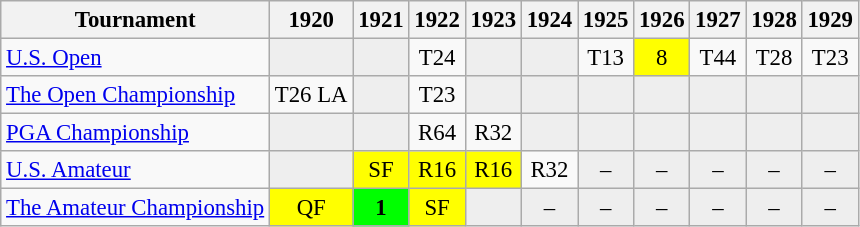<table class="wikitable" style="font-size:95%;text-align:center;">
<tr>
<th>Tournament</th>
<th>1920</th>
<th>1921</th>
<th>1922</th>
<th>1923</th>
<th>1924</th>
<th>1925</th>
<th>1926</th>
<th>1927</th>
<th>1928</th>
<th>1929</th>
</tr>
<tr>
<td align=left><a href='#'>U.S. Open</a></td>
<td style="background:#eeeeee;"></td>
<td style="background:#eeeeee;"></td>
<td>T24</td>
<td style="background:#eeeeee;"></td>
<td style="background:#eeeeee;"></td>
<td>T13</td>
<td style="background:yellow;">8</td>
<td>T44</td>
<td>T28</td>
<td>T23</td>
</tr>
<tr>
<td align=left><a href='#'>The Open Championship</a></td>
<td>T26 <span>LA</span></td>
<td style="background:#eeeeee;"></td>
<td>T23</td>
<td style="background:#eeeeee;"></td>
<td style="background:#eeeeee;"></td>
<td style="background:#eeeeee;"></td>
<td style="background:#eeeeee;"></td>
<td style="background:#eeeeee;"></td>
<td style="background:#eeeeee;"></td>
<td style="background:#eeeeee;"></td>
</tr>
<tr>
<td align=left><a href='#'>PGA Championship</a></td>
<td style="background:#eeeeee;"></td>
<td style="background:#eeeeee;"></td>
<td>R64</td>
<td>R32</td>
<td style="background:#eeeeee;"></td>
<td style="background:#eeeeee;"></td>
<td style="background:#eeeeee;"></td>
<td style="background:#eeeeee;"></td>
<td style="background:#eeeeee;"></td>
<td style="background:#eeeeee;"></td>
</tr>
<tr>
<td align=left><a href='#'>U.S. Amateur</a></td>
<td style="background:#eeeeee;"></td>
<td style="background:yellow;">SF</td>
<td style="background:yellow;">R16</td>
<td style="background:yellow;">R16</td>
<td>R32</td>
<td style="background:#eeeeee;">–</td>
<td style="background:#eeeeee;">–</td>
<td style="background:#eeeeee;">–</td>
<td style="background:#eeeeee;">–</td>
<td style="background:#eeeeee;">–</td>
</tr>
<tr>
<td align=left><a href='#'>The Amateur Championship</a></td>
<td style="background:yellow;">QF</td>
<td style="background:lime;"><strong>1</strong></td>
<td style="background:yellow;">SF</td>
<td style="background:#eeeeee;"></td>
<td style="background:#eeeeee;">–</td>
<td style="background:#eeeeee;">–</td>
<td style="background:#eeeeee;">–</td>
<td style="background:#eeeeee;">–</td>
<td style="background:#eeeeee;">–</td>
<td style="background:#eeeeee;">–</td>
</tr>
</table>
